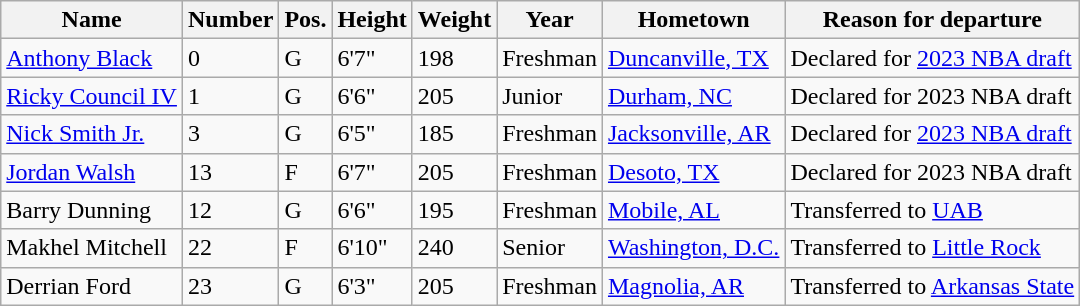<table class="wikitable sortable" border="1">
<tr>
<th>Name</th>
<th>Number</th>
<th>Pos.</th>
<th>Height</th>
<th>Weight</th>
<th>Year</th>
<th>Hometown</th>
<th class="unsortable">Reason for departure</th>
</tr>
<tr>
<td><a href='#'>Anthony Black</a></td>
<td>0</td>
<td>G</td>
<td>6'7"</td>
<td>198</td>
<td>Freshman</td>
<td><a href='#'>Duncanville, TX</a></td>
<td>Declared for <a href='#'>2023 NBA draft</a></td>
</tr>
<tr>
<td><a href='#'>Ricky Council IV</a></td>
<td>1</td>
<td>G</td>
<td>6'6"</td>
<td>205</td>
<td>Junior</td>
<td><a href='#'>Durham, NC</a></td>
<td>Declared for 2023 NBA draft</td>
</tr>
<tr>
<td><a href='#'>Nick Smith Jr.</a></td>
<td>3</td>
<td>G</td>
<td>6'5"</td>
<td>185</td>
<td>Freshman</td>
<td><a href='#'>Jacksonville, AR</a></td>
<td>Declared for <a href='#'>2023 NBA draft</a></td>
</tr>
<tr>
<td><a href='#'>Jordan Walsh</a></td>
<td>13</td>
<td>F</td>
<td>6'7"</td>
<td>205</td>
<td>Freshman</td>
<td><a href='#'>Desoto, TX</a></td>
<td>Declared for 2023 NBA draft</td>
</tr>
<tr>
<td>Barry Dunning</td>
<td>12</td>
<td>G</td>
<td>6'6"</td>
<td>195</td>
<td>Freshman</td>
<td><a href='#'>Mobile, AL</a></td>
<td>Transferred to <a href='#'>UAB</a></td>
</tr>
<tr>
<td>Makhel Mitchell</td>
<td>22</td>
<td>F</td>
<td>6'10"</td>
<td>240</td>
<td>Senior</td>
<td><a href='#'>Washington, D.C.</a></td>
<td>Transferred to <a href='#'>Little Rock</a></td>
</tr>
<tr>
<td>Derrian Ford</td>
<td>23</td>
<td>G</td>
<td>6'3"</td>
<td>205</td>
<td>Freshman</td>
<td><a href='#'>Magnolia, AR</a></td>
<td>Transferred to <a href='#'>Arkansas State</a></td>
</tr>
</table>
